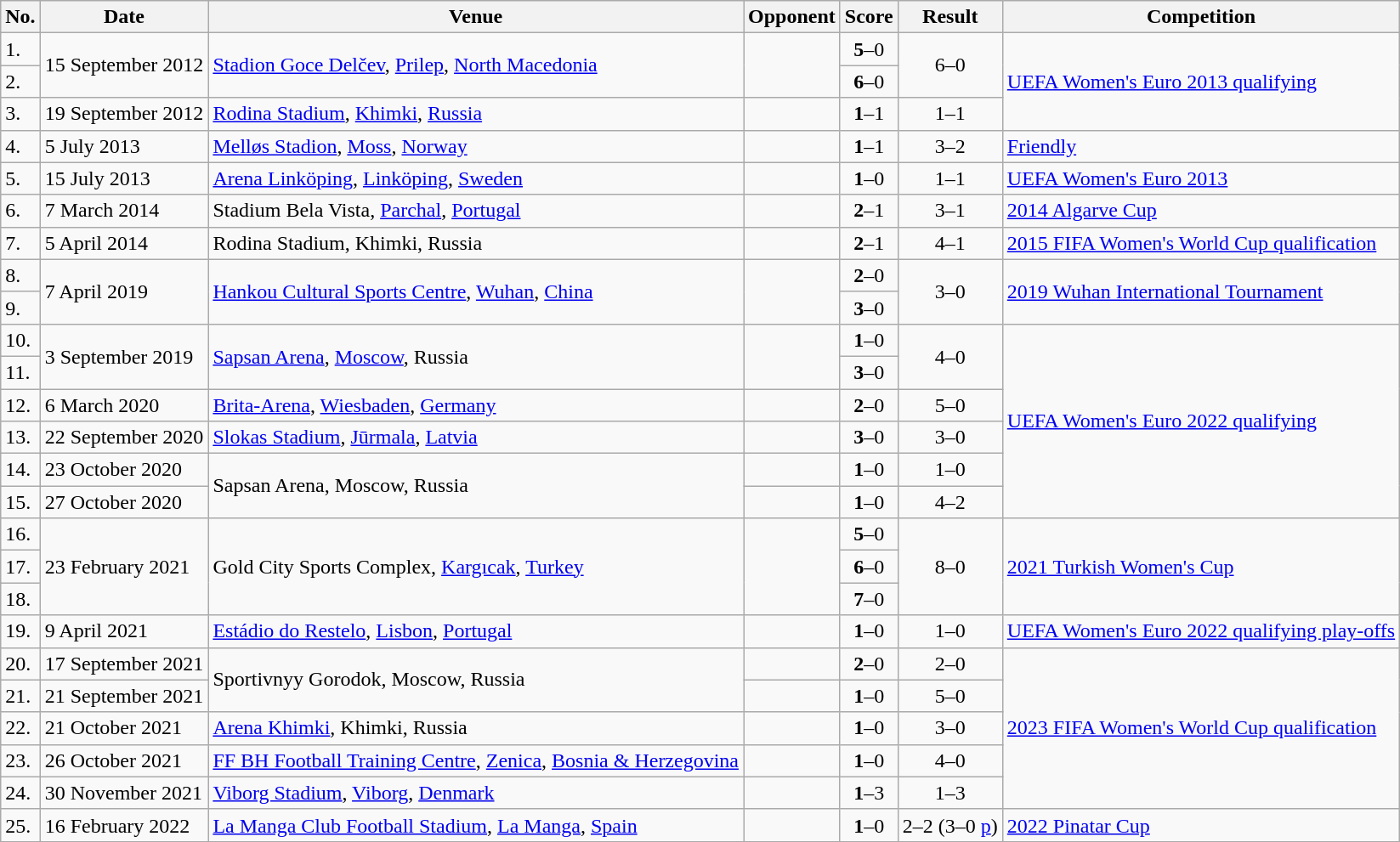<table class="wikitable">
<tr>
<th>No.</th>
<th>Date</th>
<th>Venue</th>
<th>Opponent</th>
<th>Score</th>
<th>Result</th>
<th>Competition</th>
</tr>
<tr>
<td>1.</td>
<td rowspan=2>15 September 2012</td>
<td rowspan=2><a href='#'>Stadion Goce Delčev</a>, <a href='#'>Prilep</a>, <a href='#'>North Macedonia</a></td>
<td rowspan=2></td>
<td align=center><strong>5</strong>–0</td>
<td rowspan=2 align=center>6–0</td>
<td rowspan=3><a href='#'>UEFA Women's Euro 2013 qualifying</a></td>
</tr>
<tr>
<td>2.</td>
<td align=center><strong>6</strong>–0</td>
</tr>
<tr>
<td>3.</td>
<td>19 September 2012</td>
<td><a href='#'>Rodina Stadium</a>, <a href='#'>Khimki</a>, <a href='#'>Russia</a></td>
<td></td>
<td align=center><strong>1</strong>–1</td>
<td align=center>1–1</td>
</tr>
<tr>
<td>4.</td>
<td>5 July 2013</td>
<td><a href='#'>Melløs Stadion</a>, <a href='#'>Moss</a>, <a href='#'>Norway</a></td>
<td></td>
<td align=center><strong>1</strong>–1</td>
<td align=center>3–2</td>
<td><a href='#'>Friendly</a></td>
</tr>
<tr>
<td>5.</td>
<td>15 July 2013</td>
<td><a href='#'>Arena Linköping</a>, <a href='#'>Linköping</a>, <a href='#'>Sweden</a></td>
<td></td>
<td align=center><strong>1</strong>–0</td>
<td align=center>1–1</td>
<td><a href='#'>UEFA Women's Euro 2013</a></td>
</tr>
<tr>
<td>6.</td>
<td>7 March 2014</td>
<td>Stadium Bela Vista, <a href='#'>Parchal</a>, <a href='#'>Portugal</a></td>
<td></td>
<td align=center><strong>2</strong>–1</td>
<td align=center>3–1</td>
<td><a href='#'>2014 Algarve Cup</a></td>
</tr>
<tr>
<td>7.</td>
<td>5 April 2014</td>
<td>Rodina Stadium, Khimki, Russia</td>
<td></td>
<td align=center><strong>2</strong>–1</td>
<td align=center>4–1</td>
<td><a href='#'>2015 FIFA Women's World Cup qualification</a></td>
</tr>
<tr>
<td>8.</td>
<td rowspan=2>7 April 2019</td>
<td rowspan=2><a href='#'>Hankou Cultural Sports Centre</a>, <a href='#'>Wuhan</a>, <a href='#'>China</a></td>
<td rowspan=2></td>
<td align=center><strong>2</strong>–0</td>
<td rowspan=2 align=center>3–0</td>
<td rowspan=2><a href='#'>2019 Wuhan International Tournament</a></td>
</tr>
<tr>
<td>9.</td>
<td align=center><strong>3</strong>–0</td>
</tr>
<tr>
<td>10.</td>
<td rowspan=2>3 September 2019</td>
<td rowspan=2><a href='#'>Sapsan Arena</a>, <a href='#'>Moscow</a>, Russia</td>
<td rowspan=2></td>
<td align=center><strong>1</strong>–0</td>
<td rowspan=2 align=center>4–0</td>
<td rowspan=6><a href='#'>UEFA Women's Euro 2022 qualifying</a></td>
</tr>
<tr>
<td>11.</td>
<td align=center><strong>3</strong>–0</td>
</tr>
<tr>
<td>12.</td>
<td>6 March 2020</td>
<td><a href='#'>Brita-Arena</a>, <a href='#'>Wiesbaden</a>, <a href='#'>Germany</a></td>
<td></td>
<td align=center><strong>2</strong>–0</td>
<td align=center>5–0</td>
</tr>
<tr>
<td>13.</td>
<td>22 September 2020</td>
<td><a href='#'>Slokas Stadium</a>, <a href='#'>Jūrmala</a>, <a href='#'>Latvia</a></td>
<td></td>
<td align=center><strong>3</strong>–0</td>
<td align=center>3–0</td>
</tr>
<tr>
<td>14.</td>
<td>23 October 2020</td>
<td rowspan=2>Sapsan Arena, Moscow, Russia</td>
<td></td>
<td align=center><strong>1</strong>–0</td>
<td align=center>1–0</td>
</tr>
<tr>
<td>15.</td>
<td>27 October 2020</td>
<td></td>
<td align=center><strong>1</strong>–0</td>
<td align=center>4–2</td>
</tr>
<tr>
<td>16.</td>
<td rowspan=3>23 February 2021</td>
<td rowspan=3>Gold City Sports Complex, <a href='#'>Kargıcak</a>, <a href='#'>Turkey</a></td>
<td rowspan=3></td>
<td align=center><strong>5</strong>–0</td>
<td rowspan=3 align=center>8–0</td>
<td rowspan=3><a href='#'>2021 Turkish Women's Cup</a></td>
</tr>
<tr>
<td>17.</td>
<td align=center><strong>6</strong>–0</td>
</tr>
<tr>
<td>18.</td>
<td align=center><strong>7</strong>–0</td>
</tr>
<tr>
<td>19.</td>
<td>9 April 2021</td>
<td><a href='#'>Estádio do Restelo</a>, <a href='#'>Lisbon</a>, <a href='#'>Portugal</a></td>
<td></td>
<td align=center><strong>1</strong>–0</td>
<td align=center>1–0</td>
<td><a href='#'>UEFA Women's Euro 2022 qualifying play-offs</a></td>
</tr>
<tr>
<td>20.</td>
<td>17 September 2021</td>
<td rowspan=2>Sportivnyy Gorodok, Moscow, Russia</td>
<td></td>
<td align=center><strong>2</strong>–0</td>
<td align=center>2–0</td>
<td rowspan=5><a href='#'>2023 FIFA Women's World Cup qualification</a></td>
</tr>
<tr>
<td>21.</td>
<td>21 September 2021</td>
<td></td>
<td align=center><strong>1</strong>–0</td>
<td align=center>5–0</td>
</tr>
<tr>
<td>22.</td>
<td>21 October 2021</td>
<td><a href='#'>Arena Khimki</a>, Khimki, Russia</td>
<td></td>
<td align=center><strong>1</strong>–0</td>
<td align=center>3–0</td>
</tr>
<tr>
<td>23.</td>
<td>26 October 2021</td>
<td><a href='#'>FF BH Football Training Centre</a>, <a href='#'>Zenica</a>, <a href='#'>Bosnia & Herzegovina</a></td>
<td></td>
<td align=center><strong>1</strong>–0</td>
<td align=center>4–0</td>
</tr>
<tr>
<td>24.</td>
<td>30 November 2021</td>
<td><a href='#'>Viborg Stadium</a>, <a href='#'>Viborg</a>, <a href='#'>Denmark</a></td>
<td></td>
<td align=center><strong>1</strong>–3</td>
<td align=center>1–3</td>
</tr>
<tr>
<td>25.</td>
<td>16 February 2022</td>
<td><a href='#'>La Manga Club Football Stadium</a>, <a href='#'>La Manga</a>, <a href='#'>Spain</a></td>
<td></td>
<td align=center><strong>1</strong>–0</td>
<td align=center>2–2 (3–0 <a href='#'>p</a>)</td>
<td><a href='#'>2022 Pinatar Cup</a></td>
</tr>
<tr>
</tr>
</table>
